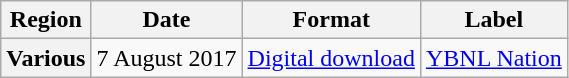<table class="wikitable plainrowheaders">
<tr>
<th scope="col">Region</th>
<th scope="col">Date</th>
<th scope="col">Format</th>
<th scope="col">Label</th>
</tr>
<tr>
<th scope="row">Various</th>
<td>7 August 2017</td>
<td><a href='#'>Digital download</a></td>
<td><a href='#'>YBNL Nation</a></td>
</tr>
</table>
